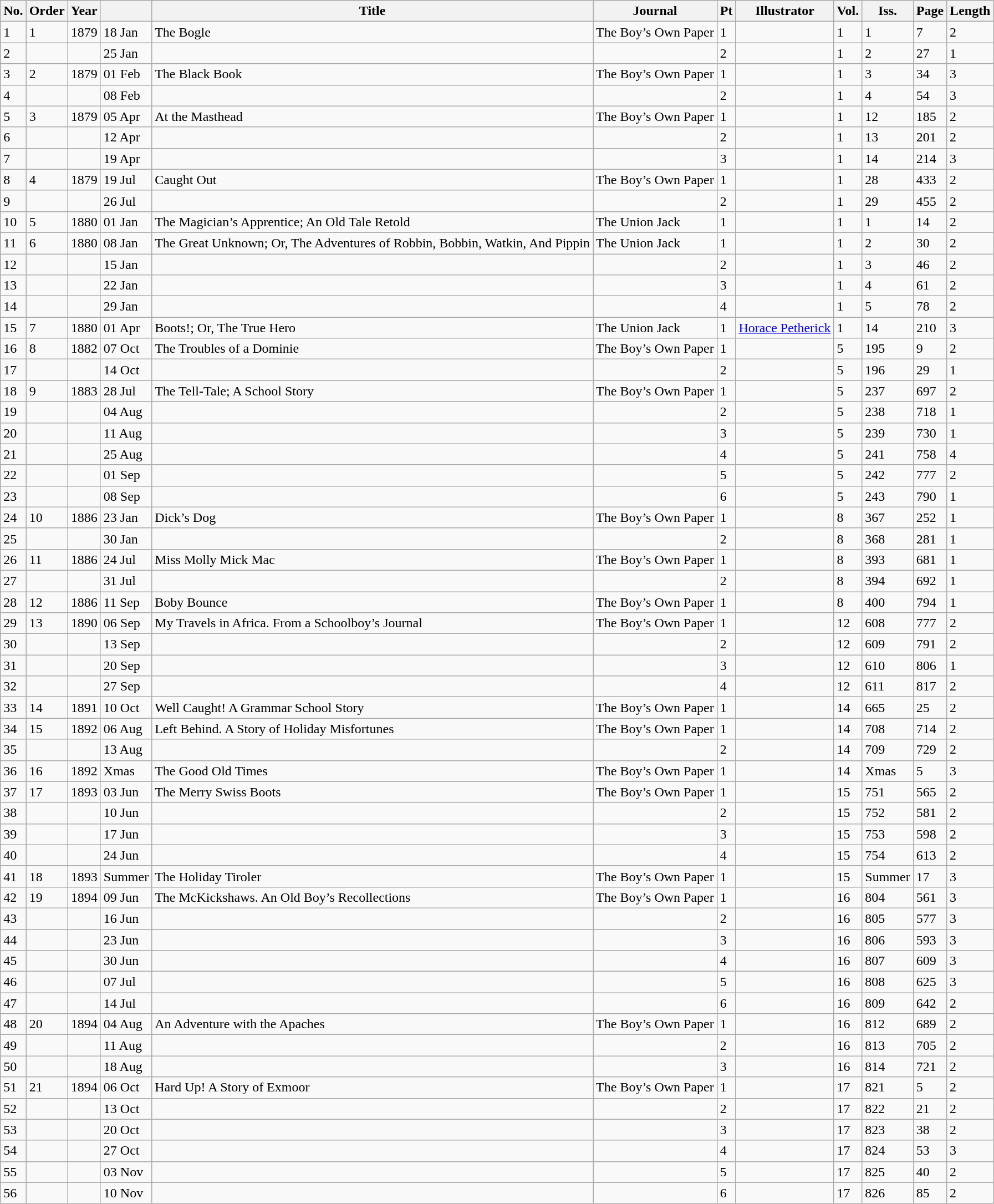<table class="wikitable sortable">
<tr>
<th>No.</th>
<th>Order</th>
<th>Year</th>
<th></th>
<th>Title</th>
<th>Journal</th>
<th>Pt</th>
<th>Illustrator</th>
<th>Vol.</th>
<th>Iss.</th>
<th>Page</th>
<th>Length</th>
</tr>
<tr>
<td>1</td>
<td>1</td>
<td>1879</td>
<td>18 Jan</td>
<td>The Bogle</td>
<td>The Boy’s Own Paper</td>
<td>1</td>
<td></td>
<td>1</td>
<td>1</td>
<td>7</td>
<td>2</td>
</tr>
<tr>
<td>2</td>
<td></td>
<td></td>
<td>25 Jan</td>
<td></td>
<td></td>
<td>2</td>
<td></td>
<td>1</td>
<td>2</td>
<td>27</td>
<td>1</td>
</tr>
<tr>
<td>3</td>
<td>2</td>
<td>1879</td>
<td>01 Feb</td>
<td>The Black Book</td>
<td>The Boy’s Own Paper</td>
<td>1</td>
<td></td>
<td>1</td>
<td>3</td>
<td>34</td>
<td>3</td>
</tr>
<tr>
<td>4</td>
<td></td>
<td></td>
<td>08 Feb</td>
<td></td>
<td></td>
<td>2</td>
<td></td>
<td>1</td>
<td>4</td>
<td>54</td>
<td>3</td>
</tr>
<tr>
<td>5</td>
<td>3</td>
<td>1879</td>
<td>05 Apr</td>
<td>At the Masthead</td>
<td>The Boy’s Own Paper</td>
<td>1</td>
<td></td>
<td>1</td>
<td>12</td>
<td>185</td>
<td>2</td>
</tr>
<tr>
<td>6</td>
<td></td>
<td></td>
<td>12 Apr</td>
<td></td>
<td></td>
<td>2</td>
<td></td>
<td>1</td>
<td>13</td>
<td>201</td>
<td>2</td>
</tr>
<tr>
<td>7</td>
<td></td>
<td></td>
<td>19 Apr</td>
<td></td>
<td></td>
<td>3</td>
<td></td>
<td>1</td>
<td>14</td>
<td>214</td>
<td>3</td>
</tr>
<tr>
<td>8</td>
<td>4</td>
<td>1879</td>
<td>19 Jul</td>
<td>Caught Out</td>
<td>The Boy’s Own Paper</td>
<td>1</td>
<td></td>
<td>1</td>
<td>28</td>
<td>433</td>
<td>2</td>
</tr>
<tr>
<td>9</td>
<td></td>
<td></td>
<td>26 Jul</td>
<td></td>
<td></td>
<td>2</td>
<td></td>
<td>1</td>
<td>29</td>
<td>455</td>
<td>2</td>
</tr>
<tr>
<td>10</td>
<td>5</td>
<td>1880</td>
<td>01 Jan</td>
<td>The Magician’s Apprentice; An Old Tale Retold</td>
<td>The Union Jack</td>
<td>1</td>
<td></td>
<td>1</td>
<td>1</td>
<td>14</td>
<td>2</td>
</tr>
<tr>
<td>11</td>
<td>6</td>
<td>1880</td>
<td>08 Jan</td>
<td>The Great Unknown; Or, The Adventures of Robbin, Bobbin, Watkin, And Pippin</td>
<td>The Union Jack</td>
<td>1</td>
<td></td>
<td>1</td>
<td>2</td>
<td>30</td>
<td>2</td>
</tr>
<tr>
<td>12</td>
<td></td>
<td></td>
<td>15 Jan</td>
<td></td>
<td></td>
<td>2</td>
<td></td>
<td>1</td>
<td>3</td>
<td>46</td>
<td>2</td>
</tr>
<tr>
<td>13</td>
<td></td>
<td></td>
<td>22 Jan</td>
<td></td>
<td></td>
<td>3</td>
<td></td>
<td>1</td>
<td>4</td>
<td>61</td>
<td>2</td>
</tr>
<tr>
<td>14</td>
<td></td>
<td></td>
<td>29 Jan</td>
<td></td>
<td></td>
<td>4</td>
<td></td>
<td>1</td>
<td>5</td>
<td>78</td>
<td>2</td>
</tr>
<tr>
<td>15</td>
<td>7</td>
<td>1880</td>
<td>01 Apr</td>
<td>Boots!; Or, The True Hero</td>
<td>The Union Jack</td>
<td>1</td>
<td><a href='#'>Horace Petherick</a></td>
<td>1</td>
<td>14</td>
<td>210</td>
<td>3</td>
</tr>
<tr>
<td>16</td>
<td>8</td>
<td>1882</td>
<td>07 Oct</td>
<td>The Troubles of a Dominie</td>
<td>The Boy’s Own Paper</td>
<td>1</td>
<td></td>
<td>5</td>
<td>195</td>
<td>9</td>
<td>2</td>
</tr>
<tr>
<td>17</td>
<td></td>
<td></td>
<td>14 Oct</td>
<td></td>
<td></td>
<td>2</td>
<td></td>
<td>5</td>
<td>196</td>
<td>29</td>
<td>1</td>
</tr>
<tr>
<td>18</td>
<td>9</td>
<td>1883</td>
<td>28 Jul</td>
<td>The Tell-Tale; A School Story</td>
<td>The Boy’s Own Paper</td>
<td>1</td>
<td></td>
<td>5</td>
<td>237</td>
<td>697</td>
<td>2</td>
</tr>
<tr>
<td>19</td>
<td></td>
<td></td>
<td>04 Aug</td>
<td></td>
<td></td>
<td>2</td>
<td></td>
<td>5</td>
<td>238</td>
<td>718</td>
<td>1</td>
</tr>
<tr>
<td>20</td>
<td></td>
<td></td>
<td>11 Aug</td>
<td></td>
<td></td>
<td>3</td>
<td></td>
<td>5</td>
<td>239</td>
<td>730</td>
<td>1</td>
</tr>
<tr>
<td>21</td>
<td></td>
<td></td>
<td>25 Aug</td>
<td></td>
<td></td>
<td>4</td>
<td></td>
<td>5</td>
<td>241</td>
<td>758</td>
<td>4</td>
</tr>
<tr>
<td>22</td>
<td></td>
<td></td>
<td>01 Sep</td>
<td></td>
<td></td>
<td>5</td>
<td></td>
<td>5</td>
<td>242</td>
<td>777</td>
<td>2</td>
</tr>
<tr>
<td>23</td>
<td></td>
<td></td>
<td>08 Sep</td>
<td></td>
<td></td>
<td>6</td>
<td></td>
<td>5</td>
<td>243</td>
<td>790</td>
<td>1</td>
</tr>
<tr>
<td>24</td>
<td>10</td>
<td>1886</td>
<td>23 Jan</td>
<td>Dick’s Dog</td>
<td>The Boy’s Own Paper</td>
<td>1</td>
<td></td>
<td>8</td>
<td>367</td>
<td>252</td>
<td>1</td>
</tr>
<tr>
<td>25</td>
<td></td>
<td></td>
<td>30 Jan</td>
<td></td>
<td></td>
<td>2</td>
<td></td>
<td>8</td>
<td>368</td>
<td>281</td>
<td>1</td>
</tr>
<tr>
<td>26</td>
<td>11</td>
<td>1886</td>
<td>24 Jul</td>
<td>Miss Molly Mick Mac</td>
<td>The Boy’s Own Paper</td>
<td>1</td>
<td></td>
<td>8</td>
<td>393</td>
<td>681</td>
<td>1</td>
</tr>
<tr>
<td>27</td>
<td></td>
<td></td>
<td>31 Jul</td>
<td></td>
<td></td>
<td>2</td>
<td></td>
<td>8</td>
<td>394</td>
<td>692</td>
<td>1</td>
</tr>
<tr>
<td>28</td>
<td>12</td>
<td>1886</td>
<td>11 Sep</td>
<td>Boby Bounce</td>
<td>The Boy’s Own Paper</td>
<td>1</td>
<td></td>
<td>8</td>
<td>400</td>
<td>794</td>
<td>1</td>
</tr>
<tr>
<td>29</td>
<td>13</td>
<td>1890</td>
<td>06 Sep</td>
<td>My Travels in Africa. From a Schoolboy’s Journal</td>
<td>The Boy’s Own Paper</td>
<td>1</td>
<td></td>
<td>12</td>
<td>608</td>
<td>777</td>
<td>2</td>
</tr>
<tr>
<td>30</td>
<td></td>
<td></td>
<td>13 Sep</td>
<td></td>
<td></td>
<td>2</td>
<td></td>
<td>12</td>
<td>609</td>
<td>791</td>
<td>2</td>
</tr>
<tr>
<td>31</td>
<td></td>
<td></td>
<td>20 Sep</td>
<td></td>
<td></td>
<td>3</td>
<td></td>
<td>12</td>
<td>610</td>
<td>806</td>
<td>1</td>
</tr>
<tr>
<td>32</td>
<td></td>
<td></td>
<td>27 Sep</td>
<td></td>
<td></td>
<td>4</td>
<td></td>
<td>12</td>
<td>611</td>
<td>817</td>
<td>2</td>
</tr>
<tr>
<td>33</td>
<td>14</td>
<td>1891</td>
<td>10 Oct</td>
<td>Well Caught! A Grammar School Story</td>
<td>The Boy’s Own Paper</td>
<td>1</td>
<td></td>
<td>14</td>
<td>665</td>
<td>25</td>
<td>2</td>
</tr>
<tr>
<td>34</td>
<td>15</td>
<td>1892</td>
<td>06 Aug</td>
<td>Left Behind. A Story of Holiday Misfortunes</td>
<td>The Boy’s Own Paper</td>
<td>1</td>
<td></td>
<td>14</td>
<td>708</td>
<td>714</td>
<td>2</td>
</tr>
<tr>
<td>35</td>
<td></td>
<td></td>
<td>13 Aug</td>
<td></td>
<td></td>
<td>2</td>
<td></td>
<td>14</td>
<td>709</td>
<td>729</td>
<td>2</td>
</tr>
<tr>
<td>36</td>
<td>16</td>
<td>1892</td>
<td>Xmas</td>
<td>The Good Old Times</td>
<td>The Boy’s Own Paper</td>
<td>1</td>
<td></td>
<td>14</td>
<td>Xmas</td>
<td>5</td>
<td>3</td>
</tr>
<tr>
<td>37</td>
<td>17</td>
<td>1893</td>
<td>03 Jun</td>
<td>The Merry Swiss Boots</td>
<td>The Boy’s Own Paper</td>
<td>1</td>
<td></td>
<td>15</td>
<td>751</td>
<td>565</td>
<td>2</td>
</tr>
<tr>
<td>38</td>
<td></td>
<td></td>
<td>10 Jun</td>
<td></td>
<td></td>
<td>2</td>
<td></td>
<td>15</td>
<td>752</td>
<td>581</td>
<td>2</td>
</tr>
<tr>
<td>39</td>
<td></td>
<td></td>
<td>17 Jun</td>
<td></td>
<td></td>
<td>3</td>
<td></td>
<td>15</td>
<td>753</td>
<td>598</td>
<td>2</td>
</tr>
<tr>
<td>40</td>
<td></td>
<td></td>
<td>24 Jun</td>
<td></td>
<td></td>
<td>4</td>
<td></td>
<td>15</td>
<td>754</td>
<td>613</td>
<td>2</td>
</tr>
<tr>
<td>41</td>
<td>18</td>
<td>1893</td>
<td>Summer</td>
<td>The Holiday Tiroler</td>
<td>The Boy’s Own Paper</td>
<td>1</td>
<td></td>
<td>15</td>
<td>Summer</td>
<td>17</td>
<td>3</td>
</tr>
<tr>
<td>42</td>
<td>19</td>
<td>1894</td>
<td>09 Jun</td>
<td>The McKickshaws. An Old Boy’s Recollections</td>
<td>The Boy’s Own Paper</td>
<td>1</td>
<td></td>
<td>16</td>
<td>804</td>
<td>561</td>
<td>3</td>
</tr>
<tr>
<td>43</td>
<td></td>
<td></td>
<td>16 Jun</td>
<td></td>
<td></td>
<td>2</td>
<td></td>
<td>16</td>
<td>805</td>
<td>577</td>
<td>3</td>
</tr>
<tr>
<td>44</td>
<td></td>
<td></td>
<td>23 Jun</td>
<td></td>
<td></td>
<td>3</td>
<td></td>
<td>16</td>
<td>806</td>
<td>593</td>
<td>3</td>
</tr>
<tr>
<td>45</td>
<td></td>
<td></td>
<td>30 Jun</td>
<td></td>
<td></td>
<td>4</td>
<td></td>
<td>16</td>
<td>807</td>
<td>609</td>
<td>3</td>
</tr>
<tr>
<td>46</td>
<td></td>
<td></td>
<td>07 Jul</td>
<td></td>
<td></td>
<td>5</td>
<td></td>
<td>16</td>
<td>808</td>
<td>625</td>
<td>3</td>
</tr>
<tr>
<td>47</td>
<td></td>
<td></td>
<td>14 Jul</td>
<td></td>
<td></td>
<td>6</td>
<td></td>
<td>16</td>
<td>809</td>
<td>642</td>
<td>2</td>
</tr>
<tr>
<td>48</td>
<td>20</td>
<td>1894</td>
<td>04 Aug</td>
<td>An Adventure with the Apaches</td>
<td>The Boy’s Own Paper</td>
<td>1</td>
<td></td>
<td>16</td>
<td>812</td>
<td>689</td>
<td>2</td>
</tr>
<tr>
<td>49</td>
<td></td>
<td></td>
<td>11 Aug</td>
<td></td>
<td></td>
<td>2</td>
<td></td>
<td>16</td>
<td>813</td>
<td>705</td>
<td>2</td>
</tr>
<tr>
<td>50</td>
<td></td>
<td></td>
<td>18 Aug</td>
<td></td>
<td></td>
<td>3</td>
<td></td>
<td>16</td>
<td>814</td>
<td>721</td>
<td>2</td>
</tr>
<tr>
<td>51</td>
<td>21</td>
<td>1894</td>
<td>06 Oct</td>
<td>Hard Up! A Story of Exmoor</td>
<td>The Boy’s Own Paper</td>
<td>1</td>
<td></td>
<td>17</td>
<td>821</td>
<td>5</td>
<td>2</td>
</tr>
<tr>
<td>52</td>
<td></td>
<td></td>
<td>13 Oct</td>
<td></td>
<td></td>
<td>2</td>
<td></td>
<td>17</td>
<td>822</td>
<td>21</td>
<td>2</td>
</tr>
<tr>
<td>53</td>
<td></td>
<td></td>
<td>20 Oct</td>
<td></td>
<td></td>
<td>3</td>
<td></td>
<td>17</td>
<td>823</td>
<td>38</td>
<td>2</td>
</tr>
<tr>
<td>54</td>
<td></td>
<td></td>
<td>27 Oct</td>
<td></td>
<td></td>
<td>4</td>
<td></td>
<td>17</td>
<td>824</td>
<td>53</td>
<td>3</td>
</tr>
<tr>
<td>55</td>
<td></td>
<td></td>
<td>03 Nov</td>
<td></td>
<td></td>
<td>5</td>
<td></td>
<td>17</td>
<td>825</td>
<td>40</td>
<td>2</td>
</tr>
<tr>
<td>56</td>
<td></td>
<td></td>
<td>10 Nov</td>
<td></td>
<td></td>
<td>6</td>
<td></td>
<td>17</td>
<td>826</td>
<td>85</td>
<td>2</td>
</tr>
</table>
